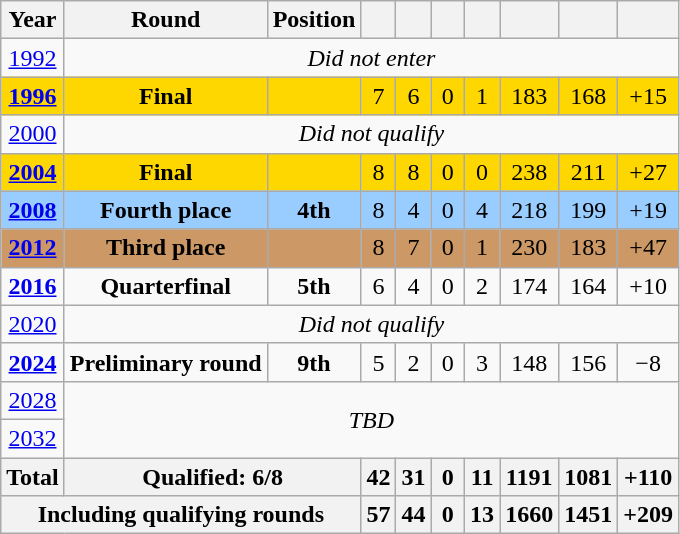<table class="wikitable" style="text-align: center;">
<tr>
<th>Year</th>
<th>Round</th>
<th>Position</th>
<th width="15"></th>
<th width="15"></th>
<th width="15"></th>
<th width="15"></th>
<th></th>
<th></th>
<th></th>
</tr>
<tr>
<td> <a href='#'>1992</a></td>
<td colspan="9"><em>Did not enter</em></td>
</tr>
<tr style="background:gold;">
<td><strong> <a href='#'>1996</a></strong></td>
<td><strong>Final</strong></td>
<td></td>
<td>7</td>
<td>6</td>
<td>0</td>
<td>1</td>
<td>183</td>
<td>168</td>
<td>+15</td>
</tr>
<tr>
<td> <a href='#'>2000</a></td>
<td colspan="9"><em>Did not qualify</em></td>
</tr>
<tr style="background:gold;">
<td><strong> <a href='#'>2004</a></strong></td>
<td><strong>Final</strong></td>
<td></td>
<td>8</td>
<td>8</td>
<td>0</td>
<td>0</td>
<td>238</td>
<td>211</td>
<td>+27</td>
</tr>
<tr style="background:#9acdff;">
<td><strong> <a href='#'>2008</a></strong></td>
<td><strong>Fourth place</strong></td>
<td><strong>4th</strong></td>
<td>8</td>
<td>4</td>
<td>0</td>
<td>4</td>
<td>218</td>
<td>199</td>
<td>+19</td>
</tr>
<tr style="background:#c96;">
<td><strong> <a href='#'>2012</a></strong></td>
<td><strong>Third place</strong></td>
<td></td>
<td>8</td>
<td>7</td>
<td>0</td>
<td>1</td>
<td>230</td>
<td>183</td>
<td>+47</td>
</tr>
<tr>
<td><strong> <a href='#'>2016</a></strong></td>
<td><strong>Quarterfinal</strong></td>
<td><strong>5th</strong></td>
<td>6</td>
<td>4</td>
<td>0</td>
<td>2</td>
<td>174</td>
<td>164</td>
<td>+10</td>
</tr>
<tr>
<td> <a href='#'>2020</a></td>
<td colspan="9"><em>Did not qualify</em></td>
</tr>
<tr>
<td><strong> <a href='#'>2024</a></strong></td>
<td><strong>Preliminary round</strong></td>
<td><strong>9th</strong></td>
<td>5</td>
<td>2</td>
<td>0</td>
<td>3</td>
<td>148</td>
<td>156</td>
<td>−8</td>
</tr>
<tr>
<td> <a href='#'>2028</a></td>
<td colspan="9" rowspan=2><em>TBD</em></td>
</tr>
<tr>
<td> <a href='#'>2032</a></td>
</tr>
<tr>
<th>Total</th>
<th colspan="2">Qualified: 6/8</th>
<th>42</th>
<th>31</th>
<th>0</th>
<th>11</th>
<th>1191</th>
<th>1081</th>
<th>+110</th>
</tr>
<tr>
<th colspan="3">Including qualifying rounds</th>
<th>57</th>
<th>44</th>
<th>0</th>
<th>13</th>
<th>1660</th>
<th>1451</th>
<th>+209</th>
</tr>
</table>
